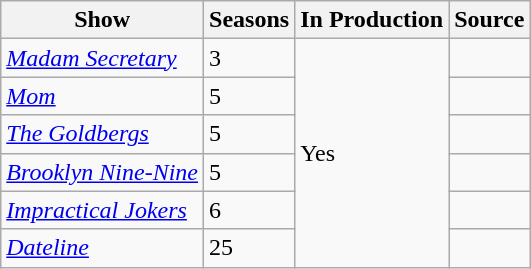<table class="wikitable">
<tr ">
<th>Show</th>
<th>Seasons</th>
<th>In Production</th>
<th>Source</th>
</tr>
<tr>
<td><em><a href='#'>Madam Secretary</a></em></td>
<td>3</td>
<td rowspan=6>Yes</td>
<td></td>
</tr>
<tr>
<td><em><a href='#'>Mom</a></em></td>
<td>5</td>
<td></td>
</tr>
<tr>
<td><em><a href='#'>The Goldbergs</a></em></td>
<td>5</td>
<td></td>
</tr>
<tr>
<td><em><a href='#'>Brooklyn Nine-Nine</a></em></td>
<td>5</td>
<td></td>
</tr>
<tr>
<td><em><a href='#'>Impractical Jokers</a></em></td>
<td>6</td>
<td></td>
</tr>
<tr>
<td><em><a href='#'>Dateline</a></em></td>
<td>25</td>
<td></td>
</tr>
</table>
